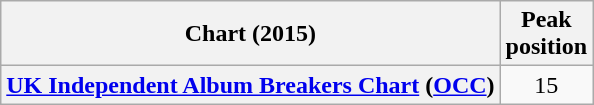<table class="wikitable plainrowheaders" style="text-align:center">
<tr>
<th>Chart (2015)</th>
<th>Peak<br>position</th>
</tr>
<tr>
<th scope="row"><a href='#'>UK Independent Album Breakers Chart</a> (<a href='#'>OCC</a>)</th>
<td>15</td>
</tr>
</table>
